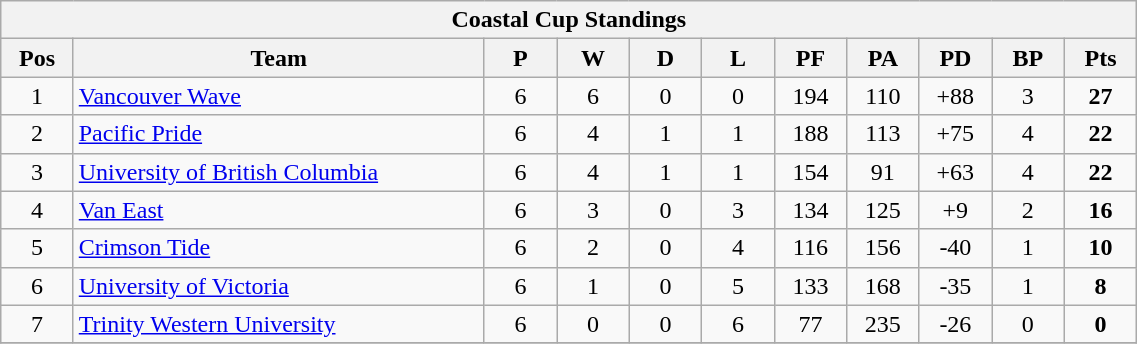<table class="wikitable" style="text-align:center; font-size:100%; width:60%;">
<tr>
<th colspan="100%" cellpadding="0" cellspacing="0"><strong>Coastal Cup Standings</strong></th>
</tr>
<tr>
<th style="width:6%;">Pos</th>
<th style="width:34%;">Team</th>
<th style="width:6%;">P</th>
<th style="width:6%;">W</th>
<th style="width:6%;">D</th>
<th style="width:6%;">L</th>
<th style="width:6%;">PF</th>
<th style="width:6%;">PA</th>
<th style="width:6%;">PD</th>
<th style="width:6%;">BP</th>
<th style="width:6%;">Pts<br></th>
</tr>
<tr>
<td>1</td>
<td style="text-align:left;"><a href='#'>Vancouver Wave</a></td>
<td>6</td>
<td>6</td>
<td>0</td>
<td>0</td>
<td>194</td>
<td>110</td>
<td>+88</td>
<td>3</td>
<td><strong>27</strong></td>
</tr>
<tr>
<td>2</td>
<td style="text-align:left;"><a href='#'>Pacific Pride</a></td>
<td>6</td>
<td>4</td>
<td>1</td>
<td>1</td>
<td>188</td>
<td>113</td>
<td>+75</td>
<td>4</td>
<td><strong>22</strong></td>
</tr>
<tr>
<td>3</td>
<td style="text-align:left;"><a href='#'>University of British Columbia</a></td>
<td>6</td>
<td>4</td>
<td>1</td>
<td>1</td>
<td>154</td>
<td>91</td>
<td>+63</td>
<td>4</td>
<td><strong>22</strong></td>
</tr>
<tr>
<td>4</td>
<td style="text-align:left;"><a href='#'>Van East</a></td>
<td>6</td>
<td>3</td>
<td>0</td>
<td>3</td>
<td>134</td>
<td>125</td>
<td>+9</td>
<td>2</td>
<td><strong>16</strong></td>
</tr>
<tr>
<td>5</td>
<td style="text-align:left;"><a href='#'>Crimson Tide</a></td>
<td>6</td>
<td>2</td>
<td>0</td>
<td>4</td>
<td>116</td>
<td>156</td>
<td>-40</td>
<td>1</td>
<td><strong>10</strong></td>
</tr>
<tr>
<td>6</td>
<td style="text-align:left;"><a href='#'>University of Victoria</a></td>
<td>6</td>
<td>1</td>
<td>0</td>
<td>5</td>
<td>133</td>
<td>168</td>
<td>-35</td>
<td>1</td>
<td><strong>8</strong></td>
</tr>
<tr>
<td>7</td>
<td style="text-align:left;"><a href='#'>Trinity Western University</a></td>
<td>6</td>
<td>0</td>
<td>0</td>
<td>6</td>
<td>77</td>
<td>235</td>
<td>-26</td>
<td>0</td>
<td><strong>0</strong></td>
</tr>
<tr>
</tr>
</table>
